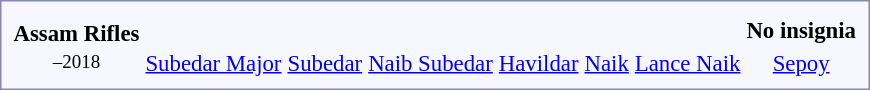<table style="border:1px solid #8888aa; background-color:#f7f8ff; padding:5px; font-size:95%; margin: 0px 12px 12px 0px;">
<tr style="background:#ccc;">
</tr>
<tr style="text-align:center;">
<td rowspan=2><strong> Assam Rifles</strong><br><small>–2018</small></td>
<td colspan=6></td>
<td colspan=2></td>
<td colspan=2></td>
<td colspan=4></td>
<td colspan=4></td>
<td colspan=4></td>
<td colspan=8><strong>No insignia</strong></td>
</tr>
<tr style="text-align:center;">
<td colspan=6><a href='#'>Subedar Major</a><br></td>
<td colspan=2><a href='#'>Subedar</a><br></td>
<td colspan=2><a href='#'>Naib Subedar</a><br></td>
<td colspan=4><a href='#'>Havildar</a><br></td>
<td colspan=4><a href='#'>Naik</a><br></td>
<td colspan=4><a href='#'>Lance Naik</a><br></td>
<td colspan=8><a href='#'>Sepoy</a><br></td>
</tr>
</table>
